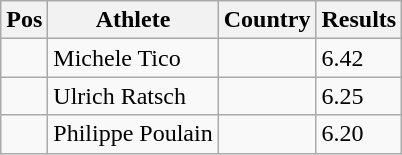<table class="wikitable wikble">
<tr>
<th>Pos</th>
<th>Athlete</th>
<th>Country</th>
<th>Results</th>
</tr>
<tr>
<td align="center"></td>
<td>Michele Tico</td>
<td></td>
<td>6.42</td>
</tr>
<tr>
<td align="center"></td>
<td>Ulrich Ratsch</td>
<td></td>
<td>6.25</td>
</tr>
<tr>
<td align="center"></td>
<td>Philippe Poulain</td>
<td></td>
<td>6.20</td>
</tr>
</table>
